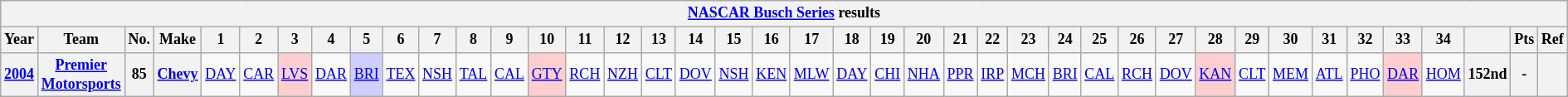<table class="wikitable" style="text-align:center; font-size:75%">
<tr>
<th colspan=42><a href='#'>NASCAR Busch Series</a> results</th>
</tr>
<tr>
<th>Year</th>
<th>Team</th>
<th>No.</th>
<th>Make</th>
<th>1</th>
<th>2</th>
<th>3</th>
<th>4</th>
<th>5</th>
<th>6</th>
<th>7</th>
<th>8</th>
<th>9</th>
<th>10</th>
<th>11</th>
<th>12</th>
<th>13</th>
<th>14</th>
<th>15</th>
<th>16</th>
<th>17</th>
<th>18</th>
<th>19</th>
<th>20</th>
<th>21</th>
<th>22</th>
<th>23</th>
<th>24</th>
<th>25</th>
<th>26</th>
<th>27</th>
<th>28</th>
<th>29</th>
<th>30</th>
<th>31</th>
<th>32</th>
<th>33</th>
<th>34</th>
<th></th>
<th>Pts</th>
<th>Ref</th>
</tr>
<tr>
<th><a href='#'>2004</a></th>
<th><a href='#'>Premier Motorsports</a></th>
<th>85</th>
<th><a href='#'>Chevy</a></th>
<td><a href='#'>DAY</a></td>
<td><a href='#'>CAR</a></td>
<td style="background:#FFCFCF;"><a href='#'>LVS</a><br></td>
<td><a href='#'>DAR</a></td>
<td style="background:#CFCFFF;"><a href='#'>BRI</a><br></td>
<td><a href='#'>TEX</a></td>
<td><a href='#'>NSH</a></td>
<td><a href='#'>TAL</a></td>
<td><a href='#'>CAL</a></td>
<td style="background:#FFCFCF;"><a href='#'>GTY</a><br></td>
<td><a href='#'>RCH</a></td>
<td><a href='#'>NZH</a></td>
<td><a href='#'>CLT</a></td>
<td><a href='#'>DOV</a></td>
<td><a href='#'>NSH</a></td>
<td><a href='#'>KEN</a></td>
<td><a href='#'>MLW</a></td>
<td><a href='#'>DAY</a></td>
<td><a href='#'>CHI</a></td>
<td><a href='#'>NHA</a></td>
<td><a href='#'>PPR</a></td>
<td><a href='#'>IRP</a></td>
<td><a href='#'>MCH</a></td>
<td><a href='#'>BRI</a></td>
<td><a href='#'>CAL</a></td>
<td><a href='#'>RCH</a></td>
<td><a href='#'>DOV</a></td>
<td style="background:#FFCFCF;"><a href='#'>KAN</a><br></td>
<td><a href='#'>CLT</a></td>
<td><a href='#'>MEM</a></td>
<td><a href='#'>ATL</a></td>
<td><a href='#'>PHO</a></td>
<td style="background:#FFCFCF;"><a href='#'>DAR</a><br></td>
<td><a href='#'>HOM</a></td>
<th>152nd</th>
<th>-</th>
<th></th>
</tr>
</table>
